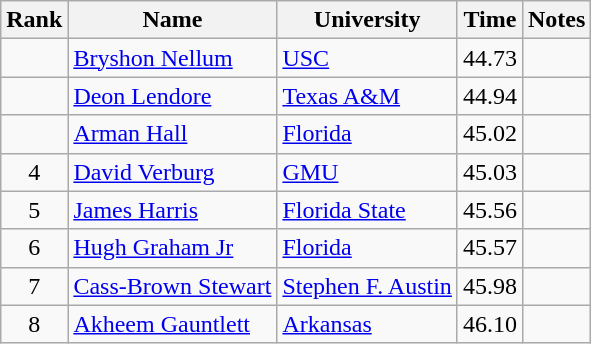<table class="wikitable sortable" style="text-align:center">
<tr>
<th>Rank</th>
<th>Name</th>
<th>University</th>
<th>Time</th>
<th>Notes</th>
</tr>
<tr>
<td></td>
<td align=left><a href='#'>Bryshon Nellum</a></td>
<td align=left><a href='#'>USC</a></td>
<td>44.73</td>
<td></td>
</tr>
<tr>
<td></td>
<td align=left><a href='#'>Deon Lendore</a> </td>
<td align=left><a href='#'>Texas A&M</a></td>
<td>44.94</td>
<td></td>
</tr>
<tr>
<td></td>
<td align=left><a href='#'>Arman Hall</a></td>
<td align=left><a href='#'>Florida</a></td>
<td>45.02</td>
<td></td>
</tr>
<tr>
<td>4</td>
<td align=left><a href='#'>David Verburg</a></td>
<td align=left><a href='#'>GMU</a></td>
<td>45.03</td>
<td></td>
</tr>
<tr>
<td>5</td>
<td align=left><a href='#'>James Harris</a></td>
<td align=left><a href='#'>Florida State</a></td>
<td>45.56</td>
<td></td>
</tr>
<tr>
<td>6</td>
<td align=left><a href='#'>Hugh Graham Jr</a></td>
<td align=left><a href='#'>Florida</a></td>
<td>45.57</td>
<td></td>
</tr>
<tr>
<td>7</td>
<td align=left><a href='#'>Cass-Brown Stewart</a></td>
<td align=left><a href='#'>Stephen F. Austin</a></td>
<td>45.98</td>
<td></td>
</tr>
<tr>
<td>8</td>
<td align=left><a href='#'>Akheem Gauntlett</a> </td>
<td align=left><a href='#'>Arkansas</a></td>
<td>46.10</td>
<td></td>
</tr>
</table>
